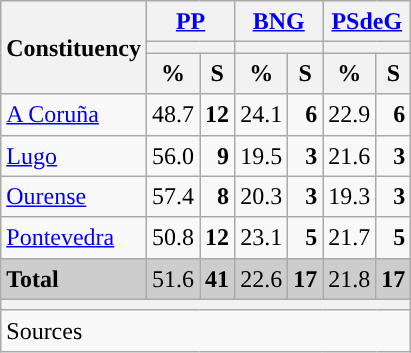<table class="wikitable sortable" style="text-align:right; line-height:20px;">
<tr>
<th rowspan="3">Constituency</th>
<th colspan="2" width="30px" class="unsortable"><a href='#'>PP</a></th>
<th colspan="2" width="30px" class="unsortable"><a href='#'>BNG</a></th>
<th colspan="2" width="30px" class="unsortable"><a href='#'>PSdeG</a></th>
</tr>
<tr>
<th colspan="2" style="background:"></th>
<th colspan="2" style="background:"></th>
<th colspan="2" style="background:"></th>
</tr>
<tr>
<th data-sort-type="number">%</th>
<th data-sort-type="number">S</th>
<th data-sort-type="number">%</th>
<th data-sort-type="number">S</th>
<th data-sort-type="number">%</th>
<th data-sort-type="number">S</th>
</tr>
<tr>
<td align="left"><a href='#'>A Coruña</a></td>
<td style="background:">48.7</td>
<td><strong>12</strong></td>
<td>24.1</td>
<td><strong>6</strong></td>
<td>22.9</td>
<td><strong>6</strong></td>
</tr>
<tr>
<td align="left"><a href='#'>Lugo</a></td>
<td style="background:">56.0</td>
<td><strong>9</strong></td>
<td>19.5</td>
<td><strong>3</strong></td>
<td>21.6</td>
<td><strong>3</strong></td>
</tr>
<tr>
<td align="left"><a href='#'>Ourense</a></td>
<td style="background:">57.4</td>
<td><strong>8</strong></td>
<td>20.3</td>
<td><strong>3</strong></td>
<td>19.3</td>
<td><strong>3</strong></td>
</tr>
<tr>
<td align="left"><a href='#'>Pontevedra</a></td>
<td style="background:">50.8</td>
<td><strong>12</strong></td>
<td>23.1</td>
<td><strong>5</strong></td>
<td>21.7</td>
<td><strong>5</strong></td>
</tr>
<tr style="background:#CDCDCD;">
<td align="left"><strong>Total</strong></td>
<td style="background:">51.6</td>
<td><strong>41</strong></td>
<td>22.6</td>
<td><strong>17</strong></td>
<td>21.8</td>
<td><strong>17</strong></td>
</tr>
<tr>
<th colspan="7"></th>
</tr>
<tr>
<th style="text-align:left; font-weight:normal; background:#F9F9F9" colspan="7">Sources</th>
</tr>
</table>
